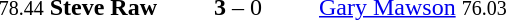<table style="text-align:center">
<tr>
<th width=223></th>
<th width=100></th>
<th width=223></th>
</tr>
<tr>
<td align=right><small>78.44</small> <strong>Steve Raw</strong> </td>
<td><strong>3</strong> – 0</td>
<td align=left> <a href='#'>Gary Mawson</a> <small>76.03</small></td>
</tr>
</table>
